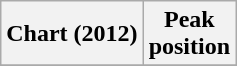<table class="wikitable sortable plainrowheaders" style="text-align:center">
<tr>
<th scope="col">Chart (2012)</th>
<th scope="col">Peak<br> position</th>
</tr>
<tr>
</tr>
</table>
